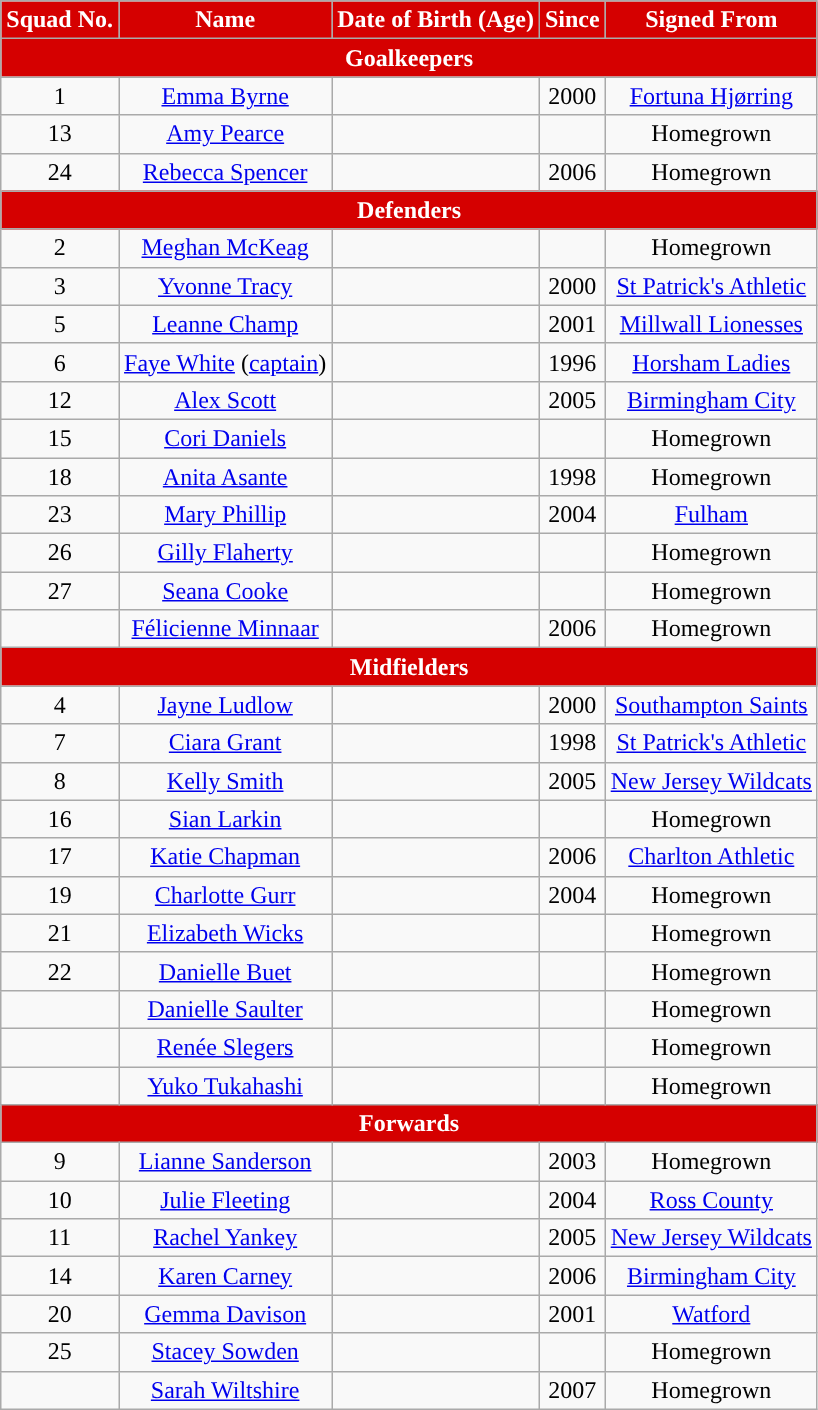<table class="wikitable" style="text-align:center; font-size:100%; ">
<tr>
<th style="background:#d50000; color:white; text-align:center;">Squad No.</th>
<th style="background:#d50000; color:white; text-align:center;">Name</th>
<th style="background:#d50000; color:white; text-align:center;">Date of Birth (Age)</th>
<th style="background:#d50000; color:white; text-align:center;">Since</th>
<th style="background:#d50000; color:white; text-align:center;">Signed From</th>
</tr>
<tr>
<th colspan="5" style="background:#d50000; color:white; text-align:center">Goalkeepers</th>
</tr>
<tr>
<td>1</td>
<td> <a href='#'>Emma Byrne</a></td>
<td></td>
<td>2000</td>
<td> <a href='#'>Fortuna Hjørring</a></td>
</tr>
<tr>
<td>13</td>
<td> <a href='#'>Amy Pearce</a></td>
<td></td>
<td></td>
<td>Homegrown</td>
</tr>
<tr>
<td>24</td>
<td><em></em> <a href='#'>Rebecca Spencer</a></td>
<td></td>
<td>2006</td>
<td>Homegrown</td>
</tr>
<tr>
<th colspan="5" style="background:#d50000; color:white; text-align:center">Defenders</th>
</tr>
<tr>
<td>2</td>
<td> <a href='#'>Meghan McKeag</a></td>
<td></td>
<td></td>
<td>Homegrown</td>
</tr>
<tr>
<td>3</td>
<td> <a href='#'>Yvonne Tracy</a></td>
<td></td>
<td>2000</td>
<td> <a href='#'>St Patrick's Athletic</a></td>
</tr>
<tr>
<td>5</td>
<td> <a href='#'>Leanne Champ</a></td>
<td></td>
<td>2001</td>
<td> <a href='#'>Millwall Lionesses</a></td>
</tr>
<tr>
<td>6</td>
<td> <a href='#'>Faye White</a> (<a href='#'>captain</a>)</td>
<td></td>
<td>1996</td>
<td> <a href='#'>Horsham Ladies</a></td>
</tr>
<tr>
<td>12</td>
<td> <a href='#'>Alex Scott</a></td>
<td></td>
<td>2005</td>
<td> <a href='#'>Birmingham City</a></td>
</tr>
<tr>
<td>15</td>
<td> <a href='#'>Cori Daniels</a></td>
<td></td>
<td></td>
<td>Homegrown</td>
</tr>
<tr>
<td>18</td>
<td> <a href='#'>Anita Asante</a></td>
<td></td>
<td>1998</td>
<td>Homegrown</td>
</tr>
<tr>
<td>23</td>
<td> <a href='#'>Mary Phillip</a></td>
<td></td>
<td>2004</td>
<td> <a href='#'>Fulham</a></td>
</tr>
<tr>
<td>26</td>
<td> <a href='#'>Gilly Flaherty</a></td>
<td></td>
<td></td>
<td>Homegrown</td>
</tr>
<tr>
<td>27</td>
<td> <a href='#'>Seana Cooke</a></td>
<td></td>
<td></td>
<td>Homegrown</td>
</tr>
<tr>
<td></td>
<td> <a href='#'>Félicienne Minnaar</a></td>
<td></td>
<td>2006</td>
<td>Homegrown</td>
</tr>
<tr>
<th colspan="5" style="background:#d50000; color:white; text-align:center">Midfielders</th>
</tr>
<tr>
<td>4</td>
<td> <a href='#'>Jayne Ludlow</a></td>
<td></td>
<td>2000</td>
<td><em></em> <a href='#'>Southampton Saints</a></td>
</tr>
<tr>
<td>7</td>
<td> <a href='#'>Ciara Grant</a></td>
<td></td>
<td>1998</td>
<td> <a href='#'>St Patrick's Athletic</a></td>
</tr>
<tr>
<td>8</td>
<td> <a href='#'>Kelly Smith</a></td>
<td></td>
<td>2005</td>
<td> <a href='#'>New Jersey Wildcats</a></td>
</tr>
<tr>
<td>16</td>
<td> <a href='#'>Sian Larkin</a></td>
<td></td>
<td></td>
<td>Homegrown</td>
</tr>
<tr>
<td>17</td>
<td><em></em> <a href='#'>Katie Chapman</a></td>
<td></td>
<td>2006</td>
<td> <a href='#'>Charlton Athletic</a></td>
</tr>
<tr>
<td>19</td>
<td> <a href='#'>Charlotte Gurr</a></td>
<td></td>
<td>2004</td>
<td>Homegrown</td>
</tr>
<tr>
<td>21</td>
<td> <a href='#'>Elizabeth Wicks</a></td>
<td></td>
<td></td>
<td>Homegrown</td>
</tr>
<tr>
<td>22</td>
<td> <a href='#'>Danielle Buet</a></td>
<td></td>
<td></td>
<td>Homegrown</td>
</tr>
<tr>
<td></td>
<td> <a href='#'>Danielle Saulter</a></td>
<td></td>
<td></td>
<td>Homegrown</td>
</tr>
<tr>
<td></td>
<td> <a href='#'>Renée Slegers</a></td>
<td></td>
<td></td>
<td>Homegrown</td>
</tr>
<tr>
<td></td>
<td> <a href='#'>Yuko Tukahashi</a></td>
<td></td>
<td></td>
<td>Homegrown</td>
</tr>
<tr>
<th colspan="5" style="background:#d50000; color:white; text-align:center">Forwards</th>
</tr>
<tr>
<td>9</td>
<td> <a href='#'>Lianne Sanderson</a></td>
<td></td>
<td>2003</td>
<td>Homegrown</td>
</tr>
<tr>
<td>10</td>
<td> <a href='#'>Julie Fleeting</a></td>
<td></td>
<td>2004</td>
<td> <a href='#'>Ross County</a></td>
</tr>
<tr>
<td>11</td>
<td> <a href='#'>Rachel Yankey</a></td>
<td></td>
<td>2005</td>
<td> <a href='#'>New Jersey Wildcats</a></td>
</tr>
<tr>
<td>14</td>
<td> <a href='#'>Karen Carney</a></td>
<td></td>
<td>2006</td>
<td> <a href='#'>Birmingham City</a></td>
</tr>
<tr>
<td>20</td>
<td> <a href='#'>Gemma Davison</a></td>
<td></td>
<td>2001</td>
<td> <a href='#'>Watford</a></td>
</tr>
<tr>
<td>25</td>
<td> <a href='#'>Stacey Sowden</a></td>
<td></td>
<td></td>
<td>Homegrown</td>
</tr>
<tr>
<td></td>
<td> <a href='#'>Sarah Wiltshire</a></td>
<td></td>
<td>2007</td>
<td>Homegrown</td>
</tr>
</table>
